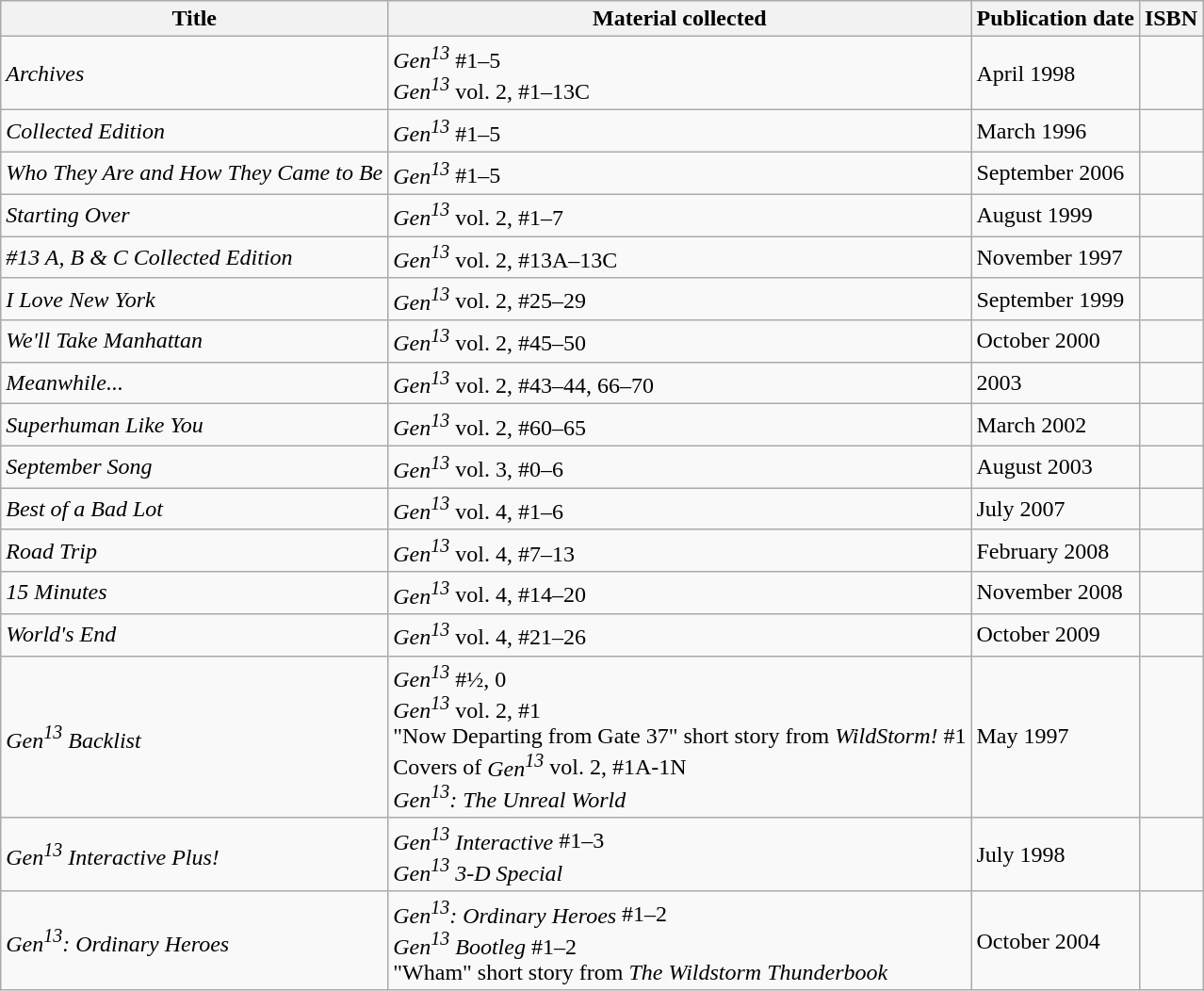<table class="wikitable">
<tr>
<th>Title</th>
<th>Material collected</th>
<th>Publication date</th>
<th>ISBN</th>
</tr>
<tr>
<td><em>Archives</em></td>
<td><em>Gen<sup>13</sup></em> #1–5<br><em>Gen<sup>13</sup></em> vol. 2, #1–13C</td>
<td>April 1998</td>
<td></td>
</tr>
<tr>
<td><em>Collected Edition</em></td>
<td><em>Gen<sup>13</sup></em> #1–5</td>
<td>March 1996</td>
<td></td>
</tr>
<tr>
<td><em>Who They Are and How They Came to Be</em></td>
<td><em>Gen<sup>13</sup></em> #1–5</td>
<td>September 2006</td>
<td></td>
</tr>
<tr>
<td><em>Starting Over</em></td>
<td><em>Gen<sup>13</sup></em> vol. 2, #1–7</td>
<td>August 1999</td>
<td></td>
</tr>
<tr>
<td><em>#13 A, B & C Collected Edition</em></td>
<td><em>Gen<sup>13</sup></em> vol. 2, #13A–13C</td>
<td>November 1997</td>
<td></td>
</tr>
<tr>
<td><em>I Love New York</em></td>
<td><em>Gen<sup>13</sup></em> vol. 2, #25–29</td>
<td>September 1999</td>
<td></td>
</tr>
<tr>
<td><em>We'll Take Manhattan</em></td>
<td><em>Gen<sup>13</sup></em> vol. 2, #45–50</td>
<td>October 2000</td>
<td></td>
</tr>
<tr>
<td><em>Meanwhile...</em></td>
<td><em>Gen<sup>13</sup></em> vol. 2, #43–44, 66–70</td>
<td>2003</td>
<td></td>
</tr>
<tr>
<td><em>Superhuman Like You</em></td>
<td><em>Gen<sup>13</sup></em> vol. 2, #60–65</td>
<td>March 2002</td>
<td></td>
</tr>
<tr>
<td><em>September Song</em></td>
<td><em>Gen<sup>13</sup></em> vol. 3, #0–6</td>
<td>August 2003</td>
<td></td>
</tr>
<tr>
<td><em>Best of a Bad Lot</em></td>
<td><em>Gen<sup>13</sup></em> vol. 4, #1–6</td>
<td>July 2007</td>
<td></td>
</tr>
<tr>
<td><em>Road Trip</em></td>
<td><em>Gen<sup>13</sup></em> vol. 4, #7–13</td>
<td>February 2008</td>
<td></td>
</tr>
<tr>
<td><em>15 Minutes</em></td>
<td><em>Gen<sup>13</sup></em> vol. 4, #14–20</td>
<td>November 2008</td>
<td></td>
</tr>
<tr>
<td><em>World's End</em></td>
<td><em>Gen<sup>13</sup></em> vol. 4, #21–26</td>
<td>October 2009</td>
<td></td>
</tr>
<tr>
<td><em>Gen<sup>13</sup> Backlist</em></td>
<td><em>Gen<sup>13</sup></em> #½, 0<br><em>Gen<sup>13</sup></em> vol. 2, #1<br>"Now Departing from Gate 37" short story from <em>WildStorm!</em> #1<br>Covers of <em>Gen<sup>13</sup></em> vol. 2, #1A-1N<br><em>Gen<sup>13</sup>: The Unreal World</em></td>
<td>May 1997</td>
<td></td>
</tr>
<tr>
<td><em>Gen<sup>13</sup> Interactive Plus!</em></td>
<td><em>Gen<sup>13</sup> Interactive</em> #1–3<br><em>Gen<sup>13</sup> 3-D Special</em></td>
<td>July 1998</td>
<td></td>
</tr>
<tr>
<td><em>Gen<sup>13</sup>: Ordinary Heroes</em></td>
<td><em>Gen<sup>13</sup>: Ordinary Heroes</em> #1–2<br><em>Gen<sup>13</sup> Bootleg</em> #1–2<br>"Wham" short story from <em>The Wildstorm Thunderbook</em></td>
<td>October 2004</td>
<td></td>
</tr>
</table>
